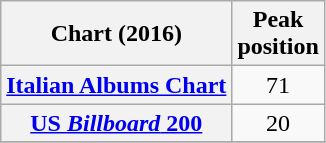<table class="wikitable sortable plainrowheaders" style="text-align:center">
<tr>
<th>Chart (2016)</th>
<th>Peak <br>position</th>
</tr>
<tr>
<th scope="row"><a href='#'>Italian Albums Chart</a></th>
<td align="center">71</td>
</tr>
<tr>
<th scope="row"><a href='#'>US <em>Billboard</em> 200</a></th>
<td style="text-align:center;">20</td>
</tr>
<tr>
</tr>
</table>
